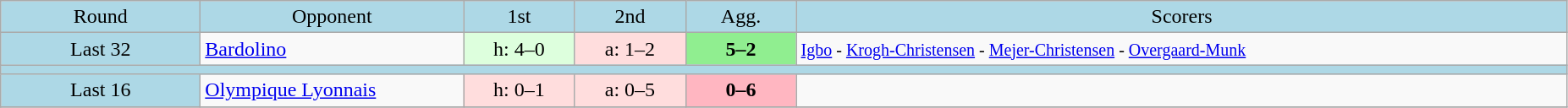<table class="wikitable" style="text-align:center">
<tr bgcolor=lightblue>
<td width=150px>Round</td>
<td width=200px>Opponent</td>
<td width=80px>1st</td>
<td width=80px>2nd</td>
<td width=80px>Agg.</td>
<td width=600px>Scorers</td>
</tr>
<tr>
<td bgcolor=lightblue>Last 32</td>
<td align=left> <a href='#'>Bardolino</a></td>
<td bgcolor="#ddffdd">h: 4–0</td>
<td bgcolor="#ffdddd">a: 1–2</td>
<td bgcolor=lightgreen><strong>5–2</strong></td>
<td align=left><small><a href='#'>Igbo</a> - <a href='#'>Krogh-Christensen</a> - <a href='#'>Mejer-Christensen</a> - <a href='#'>Overgaard-Munk</a></small></td>
</tr>
<tr bgcolor=lightblue>
<td colspan=6></td>
</tr>
<tr>
<td bgcolor=lightblue>Last 16</td>
<td align=left> <a href='#'>Olympique Lyonnais</a></td>
<td bgcolor="#ffdddd">h: 0–1</td>
<td bgcolor="#ffdddd">a: 0–5</td>
<td bgcolor=lightpink><strong>0–6</strong></td>
<td align=left></td>
</tr>
<tr>
</tr>
</table>
